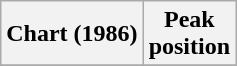<table class="wikitable plainrowheaders" style="text-align:center">
<tr>
<th>Chart (1986)</th>
<th>Peak<br>position</th>
</tr>
<tr>
</tr>
</table>
